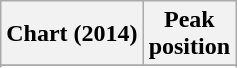<table class="wikitable sortable plainrowheaders" style="text-align:center;">
<tr>
<th>Chart (2014)</th>
<th>Peak <br> position</th>
</tr>
<tr>
</tr>
<tr>
</tr>
<tr>
</tr>
</table>
